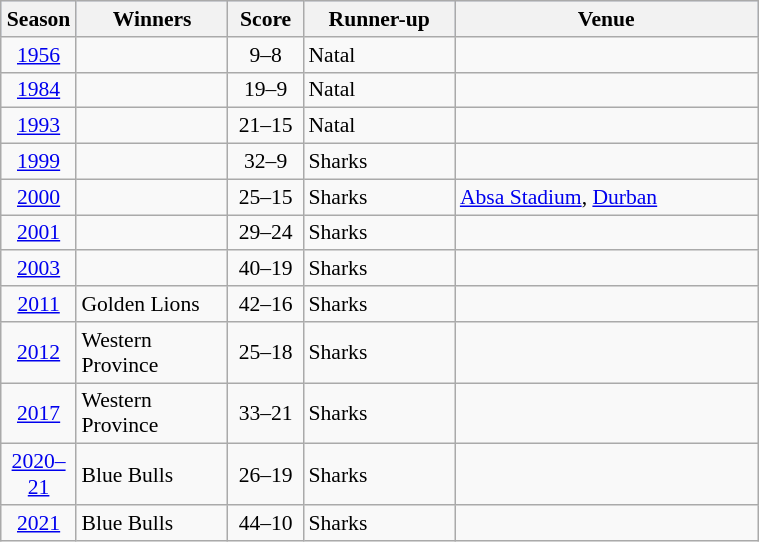<table class="wikitable" style="text-align:left; font-size:90%; width:40%">
<tr style="background:#C1D8FF;">
<th style="width:10%;">Season</th>
<th style="width:20%;">Winners</th>
<th style="width:10%;">Score</th>
<th style="width:20%;">Runner-up</th>
<th style="width:40%;">Venue</th>
</tr>
<tr>
<td style="text-align:center;"><a href='#'>1956</a></td>
<td></td>
<td style="text-align:center;">9–8</td>
<td>Natal</td>
<td></td>
</tr>
<tr>
<td style="text-align:center;"><a href='#'>1984</a></td>
<td></td>
<td style="text-align:center;">19–9</td>
<td>Natal</td>
<td></td>
</tr>
<tr>
<td style="text-align:center;"><a href='#'>1993</a></td>
<td></td>
<td style="text-align:center;">21–15</td>
<td>Natal</td>
<td></td>
</tr>
<tr>
<td style="text-align:center;"><a href='#'>1999</a></td>
<td></td>
<td style="text-align:center;">32–9</td>
<td>Sharks</td>
<td></td>
</tr>
<tr>
<td style="text-align:center;"><a href='#'>2000</a></td>
<td></td>
<td style="text-align:center;">25–15</td>
<td>Sharks</td>
<td><a href='#'>Absa Stadium</a>, <a href='#'>Durban</a></td>
</tr>
<tr>
<td style="text-align:center;"><a href='#'>2001</a></td>
<td></td>
<td style="text-align:center;">29–24</td>
<td>Sharks</td>
<td></td>
</tr>
<tr>
<td style="text-align:center;"><a href='#'>2003</a></td>
<td></td>
<td style="text-align:center;">40–19</td>
<td>Sharks</td>
<td></td>
</tr>
<tr>
<td style="text-align:center;"><a href='#'>2011</a></td>
<td>Golden Lions</td>
<td style="text-align:center;">42–16</td>
<td>Sharks</td>
<td></td>
</tr>
<tr>
<td style="text-align:center;"><a href='#'>2012</a></td>
<td>Western Province</td>
<td style="text-align:center;">25–18</td>
<td>Sharks</td>
<td></td>
</tr>
<tr>
<td style="text-align:center;"><a href='#'>2017</a></td>
<td>Western Province</td>
<td style="text-align:center;">33–21</td>
<td>Sharks</td>
<td></td>
</tr>
<tr>
<td style="text-align:center;"><a href='#'>2020–21</a></td>
<td>Blue Bulls</td>
<td style="text-align:center;">26–19</td>
<td>Sharks</td>
<td></td>
</tr>
<tr>
<td style="text-align:center;"><a href='#'>2021</a></td>
<td>Blue Bulls</td>
<td style="text-align:center;">44–10</td>
<td>Sharks</td>
<td></td>
</tr>
</table>
